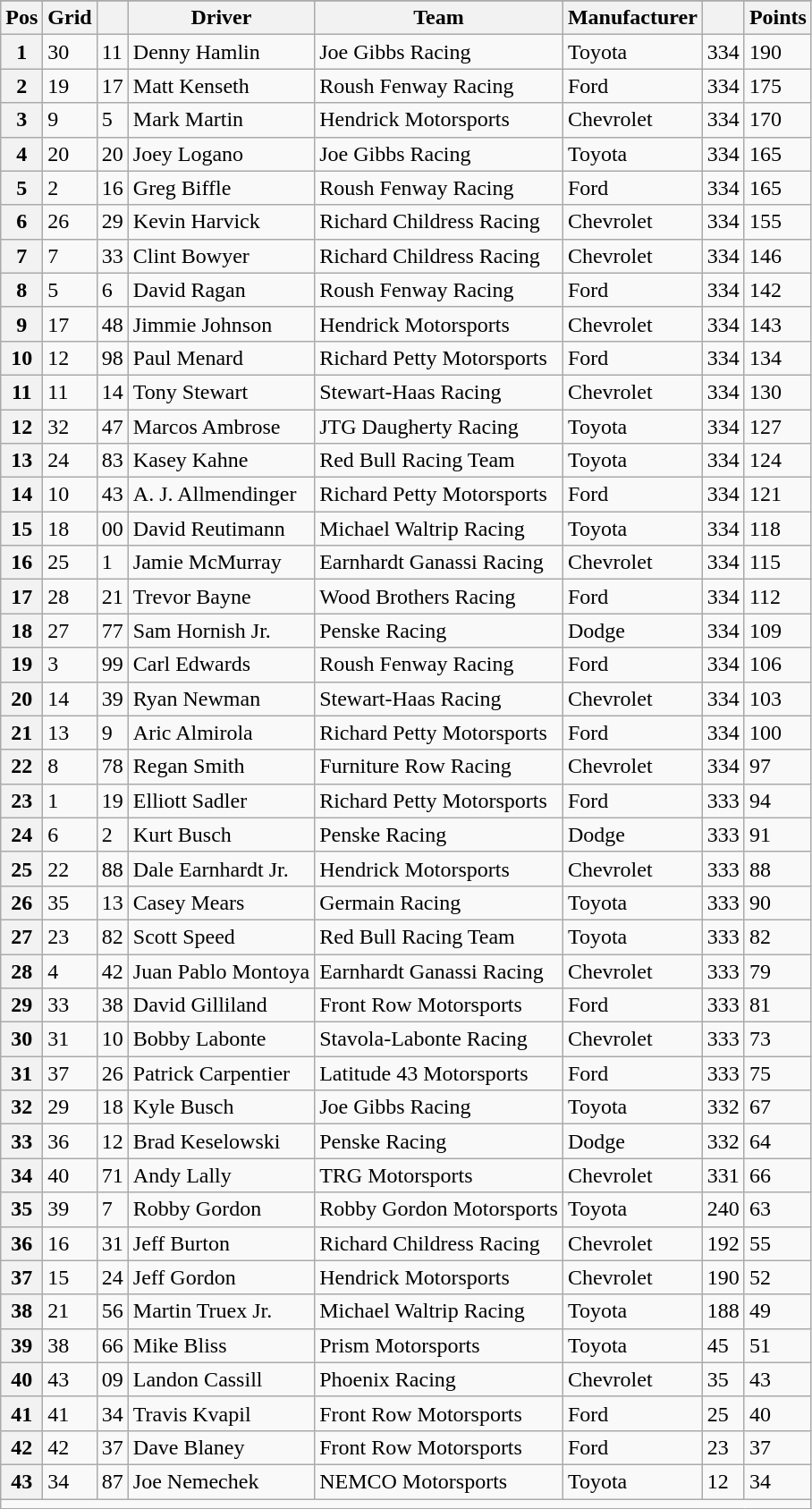<table class="sortable wikitable" border="1">
<tr>
</tr>
<tr>
<th>Pos</th>
<th>Grid</th>
<th></th>
<th>Driver</th>
<th>Team</th>
<th>Manufacturer</th>
<th></th>
<th>Points</th>
</tr>
<tr>
<th scope="row">1</th>
<td>30</td>
<td>11</td>
<td>Denny Hamlin</td>
<td>Joe Gibbs Racing</td>
<td>Toyota</td>
<td>334</td>
<td>190</td>
</tr>
<tr>
<th scope="row">2</th>
<td>19</td>
<td>17</td>
<td>Matt Kenseth</td>
<td>Roush Fenway Racing</td>
<td>Ford</td>
<td>334</td>
<td>175</td>
</tr>
<tr>
<th scope="row">3</th>
<td>9</td>
<td>5</td>
<td>Mark Martin</td>
<td>Hendrick Motorsports</td>
<td>Chevrolet</td>
<td>334</td>
<td>170</td>
</tr>
<tr>
<th scope="row">4</th>
<td>20</td>
<td>20</td>
<td>Joey Logano</td>
<td>Joe Gibbs Racing</td>
<td>Toyota</td>
<td>334</td>
<td>165</td>
</tr>
<tr>
<th scope="row">5</th>
<td>2</td>
<td>16</td>
<td>Greg Biffle</td>
<td>Roush Fenway Racing</td>
<td>Ford</td>
<td>334</td>
<td>165</td>
</tr>
<tr>
<th scope="row">6</th>
<td>26</td>
<td>29</td>
<td>Kevin Harvick</td>
<td>Richard Childress Racing</td>
<td>Chevrolet</td>
<td>334</td>
<td>155</td>
</tr>
<tr>
<th scope="row">7</th>
<td>7</td>
<td>33</td>
<td>Clint Bowyer</td>
<td>Richard Childress Racing</td>
<td>Chevrolet</td>
<td>334</td>
<td>146</td>
</tr>
<tr>
<th scope="row">8</th>
<td>5</td>
<td>6</td>
<td>David Ragan</td>
<td>Roush Fenway Racing</td>
<td>Ford</td>
<td>334</td>
<td>142</td>
</tr>
<tr>
<th scope="row">9</th>
<td>17</td>
<td>48</td>
<td>Jimmie Johnson</td>
<td>Hendrick Motorsports</td>
<td>Chevrolet</td>
<td>334</td>
<td>143</td>
</tr>
<tr>
<th scope="row">10</th>
<td>12</td>
<td>98</td>
<td>Paul Menard</td>
<td>Richard Petty Motorsports</td>
<td>Ford</td>
<td>334</td>
<td>134</td>
</tr>
<tr>
<th scope="row">11</th>
<td>11</td>
<td>14</td>
<td>Tony Stewart</td>
<td>Stewart-Haas Racing</td>
<td>Chevrolet</td>
<td>334</td>
<td>130</td>
</tr>
<tr>
<th scope="row">12</th>
<td>32</td>
<td>47</td>
<td>Marcos Ambrose</td>
<td>JTG Daugherty Racing</td>
<td>Toyota</td>
<td>334</td>
<td>127</td>
</tr>
<tr>
<th scope="row">13</th>
<td>24</td>
<td>83</td>
<td>Kasey Kahne</td>
<td>Red Bull Racing Team</td>
<td>Toyota</td>
<td>334</td>
<td>124</td>
</tr>
<tr>
<th scope="row">14</th>
<td>10</td>
<td>43</td>
<td>A. J. Allmendinger</td>
<td>Richard Petty Motorsports</td>
<td>Ford</td>
<td>334</td>
<td>121</td>
</tr>
<tr>
<th scope="row">15</th>
<td>18</td>
<td>00</td>
<td>David Reutimann</td>
<td>Michael Waltrip Racing</td>
<td>Toyota</td>
<td>334</td>
<td>118</td>
</tr>
<tr>
<th scope="row">16</th>
<td>25</td>
<td>1</td>
<td>Jamie McMurray</td>
<td>Earnhardt Ganassi Racing</td>
<td>Chevrolet</td>
<td>334</td>
<td>115</td>
</tr>
<tr>
<th scope="row">17</th>
<td>28</td>
<td>21</td>
<td>Trevor Bayne</td>
<td>Wood Brothers Racing</td>
<td>Ford</td>
<td>334</td>
<td>112</td>
</tr>
<tr>
<th scope="row">18</th>
<td>27</td>
<td>77</td>
<td>Sam Hornish Jr.</td>
<td>Penske Racing</td>
<td>Dodge</td>
<td>334</td>
<td>109</td>
</tr>
<tr>
<th scope="row">19</th>
<td>3</td>
<td>99</td>
<td>Carl Edwards</td>
<td>Roush Fenway Racing</td>
<td>Ford</td>
<td>334</td>
<td>106</td>
</tr>
<tr>
<th scope="row">20</th>
<td>14</td>
<td>39</td>
<td>Ryan Newman</td>
<td>Stewart-Haas Racing</td>
<td>Chevrolet</td>
<td>334</td>
<td>103</td>
</tr>
<tr>
<th scope="row">21</th>
<td>13</td>
<td>9</td>
<td>Aric Almirola</td>
<td>Richard Petty Motorsports</td>
<td>Ford</td>
<td>334</td>
<td>100</td>
</tr>
<tr>
<th scope="row">22</th>
<td>8</td>
<td>78</td>
<td>Regan Smith</td>
<td>Furniture Row Racing</td>
<td>Chevrolet</td>
<td>334</td>
<td>97</td>
</tr>
<tr>
<th scope="row">23</th>
<td>1</td>
<td>19</td>
<td>Elliott Sadler</td>
<td>Richard Petty Motorsports</td>
<td>Ford</td>
<td>333</td>
<td>94</td>
</tr>
<tr>
<th scope="row">24</th>
<td>6</td>
<td>2</td>
<td>Kurt Busch</td>
<td>Penske Racing</td>
<td>Dodge</td>
<td>333</td>
<td>91</td>
</tr>
<tr>
<th scope="row">25</th>
<td>22</td>
<td>88</td>
<td>Dale Earnhardt Jr.</td>
<td>Hendrick Motorsports</td>
<td>Chevrolet</td>
<td>333</td>
<td>88</td>
</tr>
<tr>
<th scope="row">26</th>
<td>35</td>
<td>13</td>
<td>Casey Mears</td>
<td>Germain Racing</td>
<td>Toyota</td>
<td>333</td>
<td>90</td>
</tr>
<tr>
<th scope="row">27</th>
<td>23</td>
<td>82</td>
<td>Scott Speed</td>
<td>Red Bull Racing Team</td>
<td>Toyota</td>
<td>333</td>
<td>82</td>
</tr>
<tr>
<th scope="row">28</th>
<td>4</td>
<td>42</td>
<td>Juan Pablo Montoya</td>
<td>Earnhardt Ganassi Racing</td>
<td>Chevrolet</td>
<td>333</td>
<td>79</td>
</tr>
<tr>
<th scope="row">29</th>
<td>33</td>
<td>38</td>
<td>David Gilliland</td>
<td>Front Row Motorsports</td>
<td>Ford</td>
<td>333</td>
<td>81</td>
</tr>
<tr>
<th scope="row">30</th>
<td>31</td>
<td>10</td>
<td>Bobby Labonte</td>
<td>Stavola-Labonte Racing</td>
<td>Chevrolet</td>
<td>333</td>
<td>73</td>
</tr>
<tr>
<th scope="row">31</th>
<td>37</td>
<td>26</td>
<td>Patrick Carpentier</td>
<td>Latitude 43 Motorsports</td>
<td>Ford</td>
<td>333</td>
<td>75</td>
</tr>
<tr>
<th scope="row">32</th>
<td>29</td>
<td>18</td>
<td>Kyle Busch</td>
<td>Joe Gibbs Racing</td>
<td>Toyota</td>
<td>332</td>
<td>67</td>
</tr>
<tr>
<th scope="row">33</th>
<td>36</td>
<td>12</td>
<td>Brad Keselowski</td>
<td>Penske Racing</td>
<td>Dodge</td>
<td>332</td>
<td>64</td>
</tr>
<tr>
<th scope="row">34</th>
<td>40</td>
<td>71</td>
<td>Andy Lally</td>
<td>TRG Motorsports</td>
<td>Chevrolet</td>
<td>331</td>
<td>66</td>
</tr>
<tr>
<th scope="row">35</th>
<td>39</td>
<td>7</td>
<td>Robby Gordon</td>
<td>Robby Gordon Motorsports</td>
<td>Toyota</td>
<td>240</td>
<td>63</td>
</tr>
<tr>
<th scope="row">36</th>
<td>16</td>
<td>31</td>
<td>Jeff Burton</td>
<td>Richard Childress Racing</td>
<td>Chevrolet</td>
<td>192</td>
<td>55</td>
</tr>
<tr>
<th scope="row">37</th>
<td>15</td>
<td>24</td>
<td>Jeff Gordon</td>
<td>Hendrick Motorsports</td>
<td>Chevrolet</td>
<td>190</td>
<td>52</td>
</tr>
<tr>
<th scope="row">38</th>
<td>21</td>
<td>56</td>
<td>Martin Truex Jr.</td>
<td>Michael Waltrip Racing</td>
<td>Toyota</td>
<td>188</td>
<td>49</td>
</tr>
<tr>
<th scope="row">39</th>
<td>38</td>
<td>66</td>
<td>Mike Bliss</td>
<td>Prism Motorsports</td>
<td>Toyota</td>
<td>45</td>
<td>51</td>
</tr>
<tr>
<th scope="row">40</th>
<td>43</td>
<td>09</td>
<td>Landon Cassill</td>
<td>Phoenix Racing</td>
<td>Chevrolet</td>
<td>35</td>
<td>43</td>
</tr>
<tr>
<th scope="row">41</th>
<td>41</td>
<td>34</td>
<td>Travis Kvapil</td>
<td>Front Row Motorsports</td>
<td>Ford</td>
<td>25</td>
<td>40</td>
</tr>
<tr>
<th scope="row">42</th>
<td>42</td>
<td>37</td>
<td>Dave Blaney</td>
<td>Front Row Motorsports</td>
<td>Ford</td>
<td>23</td>
<td>37</td>
</tr>
<tr>
<th scope="row">43</th>
<td>34</td>
<td>87</td>
<td>Joe Nemechek</td>
<td>NEMCO Motorsports</td>
<td>Toyota</td>
<td>12</td>
<td>34</td>
</tr>
<tr class="sortbottom">
<td colspan="9"></td>
</tr>
</table>
